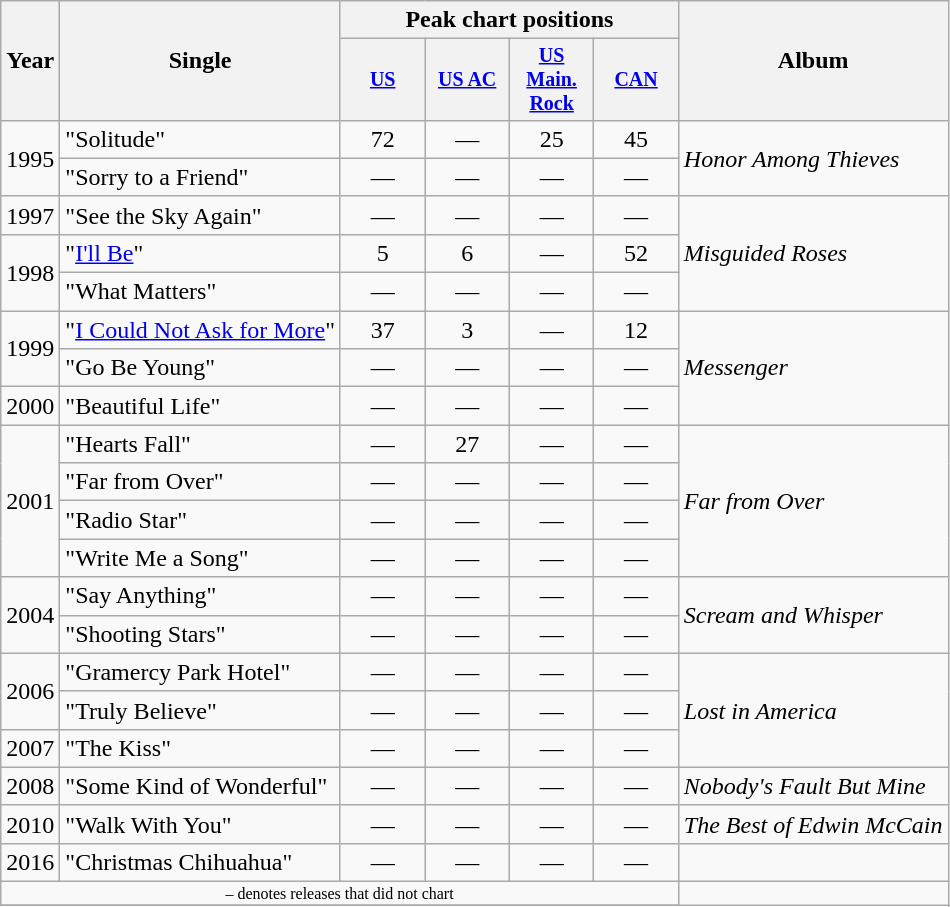<table class="wikitable" style="text-align:center;">
<tr>
<th rowspan="2">Year</th>
<th rowspan="2">Single</th>
<th colspan="4">Peak chart positions</th>
<th rowspan="2">Album</th>
</tr>
<tr style="font-size:smaller;">
<th width="50"><a href='#'>US</a></th>
<th width="50"><a href='#'>US AC</a></th>
<th width="50"><a href='#'>US Main. Rock</a></th>
<th width="50"><a href='#'>CAN</a><br></th>
</tr>
<tr>
<td rowspan="2">1995</td>
<td align="left">"Solitude"</td>
<td>72</td>
<td>—</td>
<td>25</td>
<td>45</td>
<td align="left" rowspan="2"><em>Honor Among Thieves</em></td>
</tr>
<tr>
<td align="left">"Sorry to a Friend"</td>
<td>—</td>
<td>—</td>
<td>—</td>
<td>—</td>
</tr>
<tr>
<td>1997</td>
<td align="left">"See the Sky Again"</td>
<td>—</td>
<td>—</td>
<td>—</td>
<td>—</td>
<td align="left" rowspan="3"><em>Misguided Roses</em></td>
</tr>
<tr>
<td rowspan="2">1998</td>
<td align="left">"<a href='#'>I'll Be</a>"</td>
<td>5</td>
<td>6</td>
<td>—</td>
<td>52</td>
</tr>
<tr>
<td align="left">"What Matters"</td>
<td>—</td>
<td>—</td>
<td>—</td>
<td>—</td>
</tr>
<tr>
<td rowspan="2">1999</td>
<td align="left">"<a href='#'>I Could Not Ask for More</a>"</td>
<td>37</td>
<td>3</td>
<td>—</td>
<td>12</td>
<td align="left" rowspan="3"><em>Messenger</em></td>
</tr>
<tr>
<td align="left">"Go Be Young"</td>
<td>—</td>
<td>—</td>
<td>—</td>
<td>—</td>
</tr>
<tr>
<td>2000</td>
<td align="left">"Beautiful Life"</td>
<td>—</td>
<td>—</td>
<td>—</td>
<td>—</td>
</tr>
<tr>
<td rowspan="4">2001</td>
<td align="left">"Hearts Fall"</td>
<td>—</td>
<td>27</td>
<td>—</td>
<td>—</td>
<td align="left" rowspan="4"><em>Far from Over</em></td>
</tr>
<tr>
<td align="left">"Far from Over"</td>
<td>—</td>
<td>—</td>
<td>—</td>
<td>—</td>
</tr>
<tr>
<td align="left">"Radio Star"</td>
<td>—</td>
<td>—</td>
<td>—</td>
<td>—</td>
</tr>
<tr>
<td align="left">"Write Me a Song"</td>
<td>—</td>
<td>—</td>
<td>—</td>
<td>—</td>
</tr>
<tr>
<td rowspan="2">2004</td>
<td align="left">"Say Anything"</td>
<td>—</td>
<td>—</td>
<td>—</td>
<td>—</td>
<td align="left" rowspan="2"><em>Scream and Whisper</em></td>
</tr>
<tr>
<td align="left">"Shooting Stars"</td>
<td>—</td>
<td>—</td>
<td>—</td>
<td>—</td>
</tr>
<tr>
<td rowspan="2">2006</td>
<td align="left">"Gramercy Park Hotel"</td>
<td>—</td>
<td>—</td>
<td>—</td>
<td>—</td>
<td align="left" rowspan="3"><em>Lost in America</em></td>
</tr>
<tr>
<td align="left">"Truly Believe"</td>
<td>—</td>
<td>—</td>
<td>—</td>
<td>—</td>
</tr>
<tr>
<td>2007</td>
<td align="left">"The Kiss"</td>
<td>—</td>
<td>—</td>
<td>—</td>
<td>—</td>
</tr>
<tr>
<td>2008</td>
<td align="left">"Some Kind of Wonderful"</td>
<td>—</td>
<td>—</td>
<td>—</td>
<td>—</td>
<td align="left"><em>Nobody's Fault But Mine</em></td>
</tr>
<tr>
<td>2010</td>
<td align="left">"Walk With You"</td>
<td>—</td>
<td>—</td>
<td>—</td>
<td>—</td>
<td align="left"><em>The Best of Edwin McCain</em></td>
</tr>
<tr>
<td>2016</td>
<td align="left">"Christmas Chihuahua"</td>
<td>—</td>
<td>—</td>
<td>—</td>
<td>—</td>
<td></td>
</tr>
<tr>
<td align="center" colspan="6" style="font-size: 8pt">– denotes releases that did not chart</td>
</tr>
<tr>
</tr>
</table>
